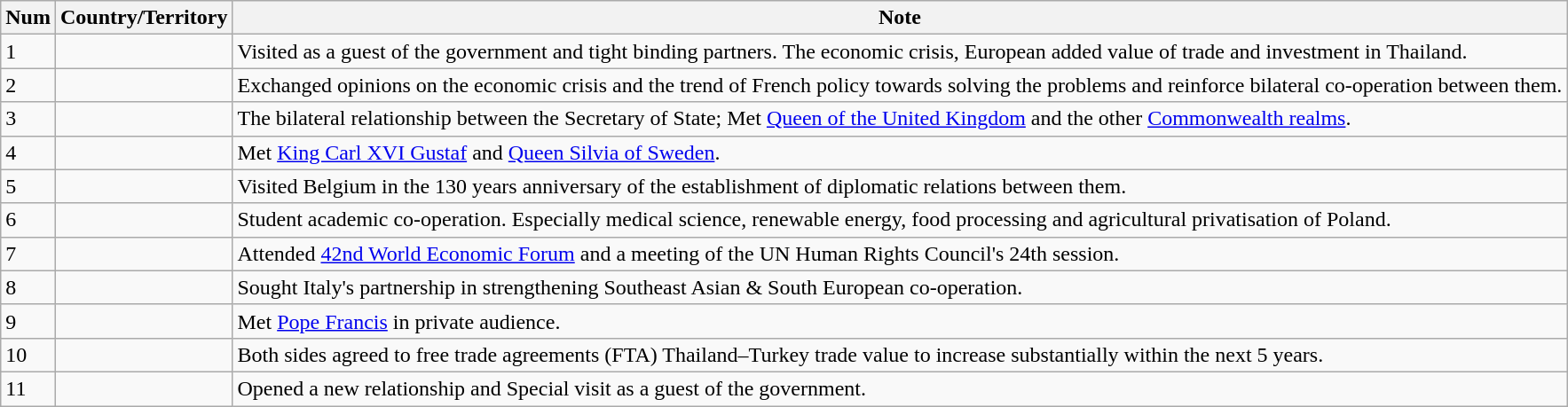<table class="wikitable">
<tr>
<th>Num</th>
<th>Country/Territory</th>
<th>Note</th>
</tr>
<tr>
<td>1</td>
<td></td>
<td>Visited as a guest of the government and tight binding partners. The economic crisis, European added value of trade and investment in Thailand.</td>
</tr>
<tr>
<td>2</td>
<td></td>
<td>Exchanged opinions on the economic crisis and the trend of French policy towards solving the problems and reinforce bilateral co-operation between them.</td>
</tr>
<tr>
<td>3</td>
<td></td>
<td>The bilateral relationship between the Secretary of State; Met <a href='#'>Queen of the United Kingdom</a> and the other <a href='#'>Commonwealth realms</a>.</td>
</tr>
<tr>
<td>4</td>
<td></td>
<td>Met <a href='#'>King Carl XVI Gustaf</a> and <a href='#'>Queen Silvia of Sweden</a>.</td>
</tr>
<tr>
<td>5</td>
<td></td>
<td>Visited Belgium in the 130 years anniversary of the establishment of diplomatic relations between them.</td>
</tr>
<tr>
<td>6</td>
<td></td>
<td>Student academic co-operation. Especially medical science, renewable energy, food processing and agricultural privatisation of Poland.</td>
</tr>
<tr>
<td>7</td>
<td></td>
<td>Attended <a href='#'>42nd World Economic Forum</a> and a meeting of the UN Human Rights Council's 24th session.</td>
</tr>
<tr>
<td>8</td>
<td></td>
<td>Sought Italy's partnership in strengthening Southeast Asian & South European co-operation.</td>
</tr>
<tr>
<td>9</td>
<td></td>
<td>Met <a href='#'>Pope Francis</a> in private audience.</td>
</tr>
<tr>
<td>10</td>
<td></td>
<td>Both sides agreed to free trade agreements (FTA) Thailand–Turkey trade value to increase substantially within the next 5 years.</td>
</tr>
<tr>
<td>11</td>
<td></td>
<td>Opened a new relationship and Special visit as a guest of the government.</td>
</tr>
</table>
